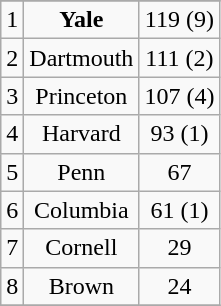<table class="wikitable">
<tr align="center">
</tr>
<tr align="center">
<td>1</td>
<td><strong>Yale</strong></td>
<td>119 (9)</td>
</tr>
<tr align="center">
<td>2</td>
<td>Dartmouth</td>
<td>111 (2)</td>
</tr>
<tr align="center">
<td>3</td>
<td>Princeton</td>
<td>107 (4)</td>
</tr>
<tr align="center">
<td>4</td>
<td>Harvard</td>
<td>93 (1)</td>
</tr>
<tr align="center">
<td>5</td>
<td>Penn</td>
<td>67</td>
</tr>
<tr align="center">
<td>6</td>
<td>Columbia</td>
<td>61 (1)</td>
</tr>
<tr align="center">
<td>7</td>
<td>Cornell</td>
<td>29</td>
</tr>
<tr align="center">
<td>8</td>
<td>Brown</td>
<td>24</td>
</tr>
<tr>
</tr>
</table>
